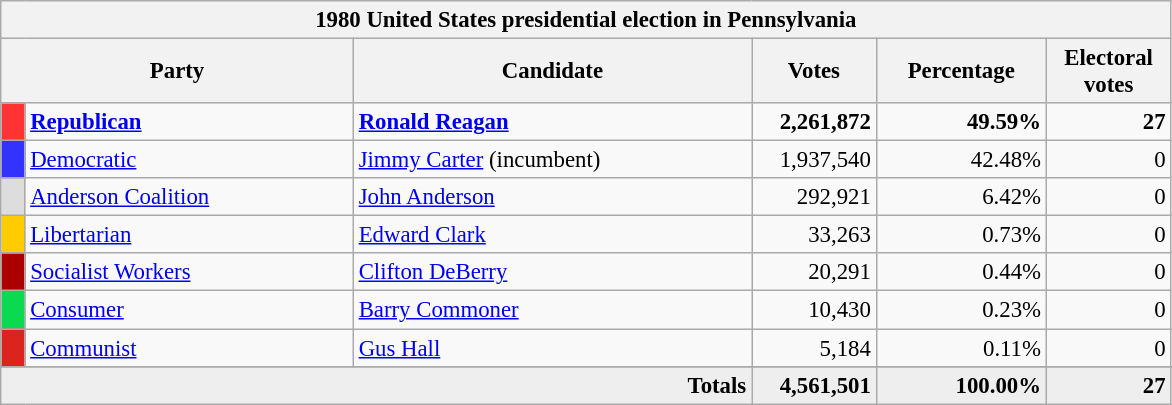<table class="wikitable" style="font-size: 95%;">
<tr>
<th colspan="6">1980 United States presidential election in Pennsylvania</th>
</tr>
<tr>
<th colspan="2" style="width: 15em">Party</th>
<th style="width: 17em">Candidate</th>
<th style="width: 5em">Votes</th>
<th style="width: 7em">Percentage</th>
<th style="width: 5em">Electoral votes</th>
</tr>
<tr>
<th style="background-color:#FF3333; width: 3px"></th>
<td style="width: 130px"><strong><a href='#'>Republican</a></strong></td>
<td><strong><a href='#'>Ronald Reagan</a></strong></td>
<td align="right"><strong>2,261,872</strong></td>
<td align="right"><strong>49.59%</strong></td>
<td align="right"><strong>27</strong></td>
</tr>
<tr>
<th style="background-color:#3333FF; width: 3px"></th>
<td style="width: 130px"><a href='#'>Democratic</a></td>
<td><a href='#'>Jimmy Carter</a> (incumbent)</td>
<td align="right">1,937,540</td>
<td align="right">42.48%</td>
<td align="right">0</td>
</tr>
<tr>
<th style="background-color:#DDDDDD; width: 3px"></th>
<td style="width: 130px"><a href='#'>Anderson Coalition</a></td>
<td><a href='#'>John Anderson</a></td>
<td align="right">292,921</td>
<td align="right">6.42%</td>
<td align="right">0</td>
</tr>
<tr>
<th style="background-color:#FFCC00; width: 3px"></th>
<td style="width: 130px"><a href='#'>Libertarian</a></td>
<td><a href='#'>Edward Clark</a></td>
<td align="right">33,263</td>
<td align="right">0.73%</td>
<td align="right">0</td>
</tr>
<tr>
<th style="background-color:#AA0000; width: 3px"></th>
<td style="width: 130px"><a href='#'>Socialist Workers</a></td>
<td><a href='#'>Clifton DeBerry</a></td>
<td align="right">20,291</td>
<td align="right">0.44%</td>
<td align="right">0</td>
</tr>
<tr>
<th style="background-color:#0BDA51; width: 3px"></th>
<td style="width: 130px"><a href='#'>Consumer</a></td>
<td><a href='#'>Barry Commoner</a></td>
<td align="right">10,430</td>
<td align="right">0.23%</td>
<td align="right">0</td>
</tr>
<tr>
<th style="background-color:#DC241F; width: 3px"></th>
<td style="width: 130px"><a href='#'>Communist</a></td>
<td><a href='#'>Gus Hall</a></td>
<td align="right">5,184</td>
<td align="right">0.11%</td>
<td align="right">0</td>
</tr>
<tr>
</tr>
<tr bgcolor="#EEEEEE">
<td colspan="3" align="right"><strong>Totals</strong></td>
<td align="right"><strong>4,561,501</strong></td>
<td align="right"><strong>100.00%</strong></td>
<td align="right"><strong>27</strong></td>
</tr>
</table>
